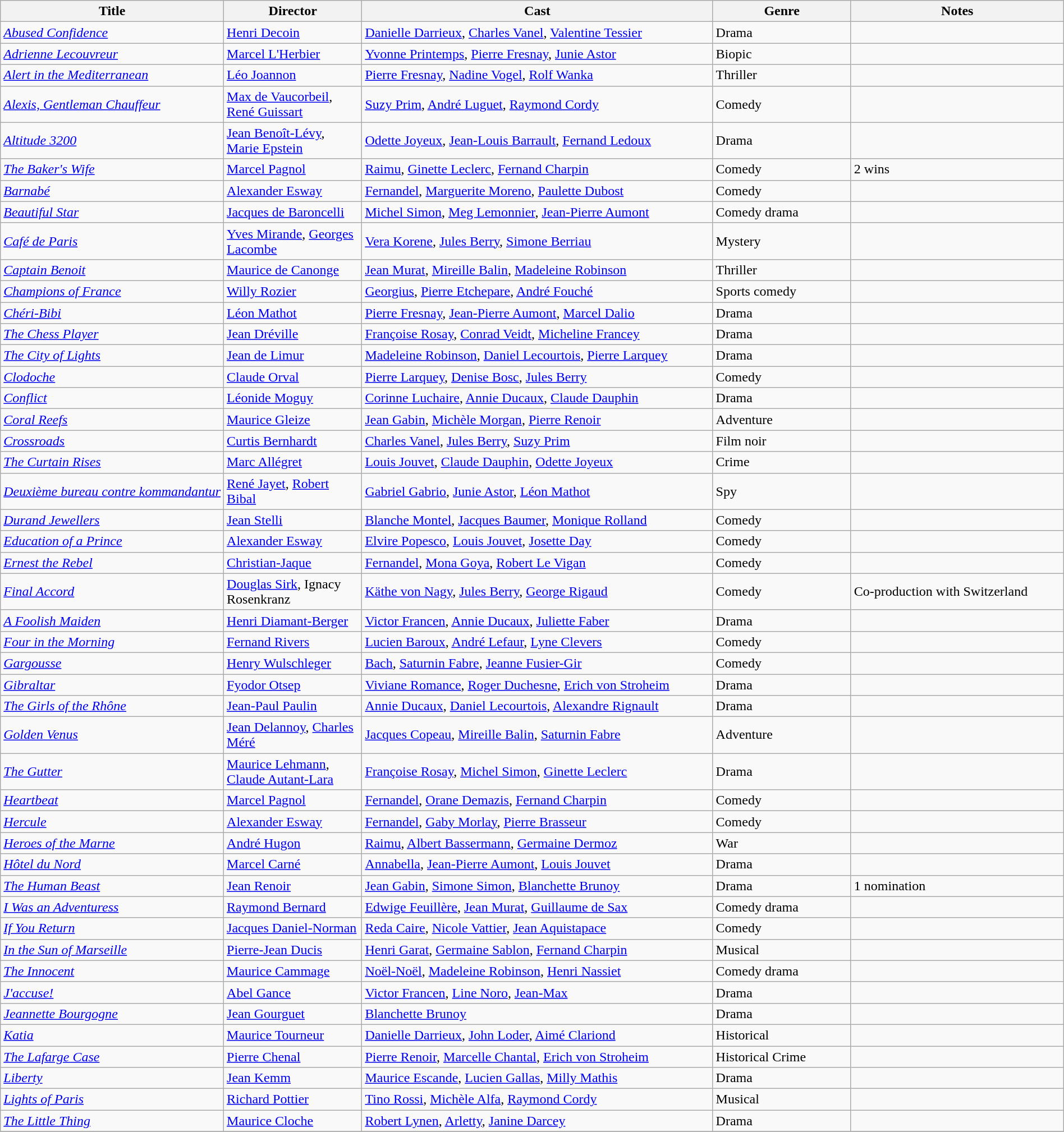<table class="wikitable" style="width:100%;">
<tr>
<th style="width:21%;">Title</th>
<th style="width:13%;">Director</th>
<th style="width:33%;">Cast</th>
<th style="width:13%;">Genre</th>
<th style="width:20%;">Notes</th>
</tr>
<tr>
<td><em><a href='#'>Abused Confidence</a></em></td>
<td><a href='#'>Henri Decoin</a></td>
<td><a href='#'>Danielle Darrieux</a>, <a href='#'>Charles Vanel</a>, <a href='#'>Valentine Tessier</a></td>
<td>Drama</td>
<td></td>
</tr>
<tr>
<td><em><a href='#'>Adrienne Lecouvreur</a></em></td>
<td><a href='#'>Marcel L'Herbier</a></td>
<td><a href='#'>Yvonne Printemps</a>, <a href='#'>Pierre Fresnay</a>, <a href='#'>Junie Astor</a></td>
<td>Biopic</td>
<td></td>
</tr>
<tr>
<td><em><a href='#'>Alert in the Mediterranean</a></em></td>
<td><a href='#'>Léo Joannon</a></td>
<td><a href='#'>Pierre Fresnay</a>, <a href='#'>Nadine Vogel</a>, <a href='#'>Rolf Wanka</a></td>
<td>Thriller</td>
<td></td>
</tr>
<tr>
<td><em><a href='#'>Alexis, Gentleman Chauffeur</a></em></td>
<td><a href='#'>Max de Vaucorbeil</a>, <a href='#'>René Guissart</a></td>
<td><a href='#'>Suzy Prim</a>, <a href='#'>André Luguet</a>, <a href='#'>Raymond Cordy</a></td>
<td>Comedy</td>
<td></td>
</tr>
<tr>
<td><em><a href='#'>Altitude 3200</a></em></td>
<td><a href='#'>Jean Benoît-Lévy</a>, <a href='#'>Marie Epstein</a></td>
<td><a href='#'>Odette Joyeux</a>, <a href='#'>Jean-Louis Barrault</a>, <a href='#'>Fernand Ledoux</a></td>
<td>Drama</td>
<td></td>
</tr>
<tr>
<td><em><a href='#'>The Baker's Wife</a></em></td>
<td><a href='#'>Marcel Pagnol</a></td>
<td><a href='#'>Raimu</a>, <a href='#'>Ginette Leclerc</a>, <a href='#'>Fernand Charpin</a></td>
<td>Comedy</td>
<td>2 wins</td>
</tr>
<tr>
<td><em><a href='#'>Barnabé</a></em></td>
<td><a href='#'>Alexander Esway</a></td>
<td><a href='#'>Fernandel</a>, <a href='#'>Marguerite Moreno</a>, <a href='#'>Paulette Dubost</a></td>
<td>Comedy</td>
<td></td>
</tr>
<tr>
<td><em><a href='#'>Beautiful Star</a></em></td>
<td><a href='#'>Jacques de Baroncelli</a></td>
<td><a href='#'>Michel Simon</a>, <a href='#'>Meg Lemonnier</a>, <a href='#'>Jean-Pierre Aumont</a></td>
<td>Comedy drama</td>
<td></td>
</tr>
<tr>
<td><em><a href='#'>Café de Paris</a></em></td>
<td><a href='#'>Yves Mirande</a>, <a href='#'>Georges Lacombe</a></td>
<td><a href='#'>Vera Korene</a>, <a href='#'>Jules Berry</a>, <a href='#'>Simone Berriau</a></td>
<td>Mystery</td>
<td></td>
</tr>
<tr>
<td><em><a href='#'>Captain Benoit</a></em></td>
<td><a href='#'>Maurice de Canonge</a></td>
<td><a href='#'>Jean Murat</a>, <a href='#'>Mireille Balin</a>, <a href='#'>Madeleine Robinson</a></td>
<td>Thriller</td>
<td></td>
</tr>
<tr>
<td><em><a href='#'>Champions of France</a></em></td>
<td><a href='#'>Willy Rozier</a></td>
<td><a href='#'>Georgius</a>, <a href='#'>Pierre Etchepare</a>, <a href='#'>André Fouché</a></td>
<td>Sports comedy</td>
<td></td>
</tr>
<tr>
<td><em><a href='#'>Chéri-Bibi</a></em></td>
<td><a href='#'>Léon Mathot</a></td>
<td><a href='#'>Pierre Fresnay</a>, <a href='#'>Jean-Pierre Aumont</a>, <a href='#'>Marcel Dalio</a></td>
<td>Drama</td>
<td></td>
</tr>
<tr>
<td><em><a href='#'>The Chess Player</a></em></td>
<td><a href='#'>Jean Dréville</a></td>
<td><a href='#'>Françoise Rosay</a>, <a href='#'>Conrad Veidt</a>, <a href='#'>Micheline Francey</a></td>
<td>Drama</td>
<td></td>
</tr>
<tr>
<td><em><a href='#'>The City of Lights</a></em></td>
<td><a href='#'>Jean de Limur</a></td>
<td><a href='#'>Madeleine Robinson</a>, <a href='#'>Daniel Lecourtois</a>, <a href='#'>Pierre Larquey</a></td>
<td>Drama</td>
<td></td>
</tr>
<tr>
<td><em><a href='#'>Clodoche</a></em></td>
<td><a href='#'>Claude Orval</a></td>
<td><a href='#'>Pierre Larquey</a>, <a href='#'>Denise Bosc</a>, <a href='#'>Jules Berry</a></td>
<td>Comedy</td>
<td></td>
</tr>
<tr>
<td><em><a href='#'>Conflict</a></em></td>
<td><a href='#'>Léonide Moguy</a></td>
<td><a href='#'>Corinne Luchaire</a>, <a href='#'>Annie Ducaux</a>, <a href='#'>Claude Dauphin</a></td>
<td>Drama</td>
<td></td>
</tr>
<tr>
<td><em><a href='#'>Coral Reefs</a></em></td>
<td><a href='#'>Maurice Gleize</a></td>
<td><a href='#'>Jean Gabin</a>, <a href='#'>Michèle Morgan</a>, <a href='#'>Pierre Renoir</a></td>
<td>Adventure</td>
<td></td>
</tr>
<tr>
<td><em><a href='#'>Crossroads</a></em></td>
<td><a href='#'>Curtis Bernhardt</a></td>
<td><a href='#'>Charles Vanel</a>, <a href='#'>Jules Berry</a>, <a href='#'>Suzy Prim</a></td>
<td>Film noir</td>
<td></td>
</tr>
<tr>
<td><em><a href='#'>The Curtain Rises</a></em></td>
<td><a href='#'>Marc Allégret</a></td>
<td><a href='#'>Louis Jouvet</a>, <a href='#'>Claude Dauphin</a>, <a href='#'>Odette Joyeux</a></td>
<td>Crime</td>
<td></td>
</tr>
<tr>
<td><em><a href='#'>Deuxième bureau contre kommandantur</a></em></td>
<td><a href='#'>René Jayet</a>, <a href='#'>Robert Bibal</a></td>
<td><a href='#'>Gabriel Gabrio</a>, <a href='#'>Junie Astor</a>, <a href='#'>Léon Mathot</a></td>
<td>Spy</td>
<td></td>
</tr>
<tr>
<td><em><a href='#'>Durand Jewellers</a></em></td>
<td><a href='#'>Jean Stelli</a></td>
<td><a href='#'>Blanche Montel</a>, <a href='#'>Jacques Baumer</a>, <a href='#'>Monique Rolland</a></td>
<td>Comedy</td>
<td></td>
</tr>
<tr>
<td><em><a href='#'>Education of a Prince</a></em></td>
<td><a href='#'>Alexander Esway</a></td>
<td><a href='#'>Elvire Popesco</a>, <a href='#'>Louis Jouvet</a>, <a href='#'>Josette Day</a></td>
<td>Comedy</td>
<td></td>
</tr>
<tr>
<td><em><a href='#'>Ernest the Rebel</a></em></td>
<td><a href='#'>Christian-Jaque</a></td>
<td><a href='#'>Fernandel</a>, <a href='#'>Mona Goya</a>, <a href='#'>Robert Le Vigan</a></td>
<td>Comedy</td>
<td></td>
</tr>
<tr>
<td><em><a href='#'>Final Accord</a></em></td>
<td><a href='#'>Douglas Sirk</a>, Ignacy Rosenkranz</td>
<td><a href='#'>Käthe von Nagy</a>, <a href='#'>Jules Berry</a>, <a href='#'>George Rigaud</a></td>
<td>Comedy</td>
<td>Co-production with Switzerland</td>
</tr>
<tr>
<td><em><a href='#'>A Foolish Maiden</a></em></td>
<td><a href='#'>Henri Diamant-Berger</a></td>
<td><a href='#'>Victor Francen</a>, <a href='#'>Annie Ducaux</a>, <a href='#'>Juliette Faber</a></td>
<td>Drama</td>
<td></td>
</tr>
<tr>
<td><em><a href='#'>Four in the Morning</a></em></td>
<td><a href='#'>Fernand Rivers</a></td>
<td><a href='#'>Lucien Baroux</a>, <a href='#'>André Lefaur</a>, <a href='#'>Lyne Clevers</a></td>
<td>Comedy</td>
<td></td>
</tr>
<tr>
<td><em><a href='#'>Gargousse</a></em></td>
<td><a href='#'>Henry Wulschleger</a></td>
<td><a href='#'>Bach</a>, <a href='#'>Saturnin Fabre</a>, <a href='#'>Jeanne Fusier-Gir</a></td>
<td>Comedy</td>
<td></td>
</tr>
<tr>
<td><em><a href='#'>Gibraltar</a></em></td>
<td><a href='#'>Fyodor Otsep</a></td>
<td><a href='#'>Viviane Romance</a>, <a href='#'>Roger Duchesne</a>, <a href='#'>Erich von Stroheim</a></td>
<td>Drama</td>
<td></td>
</tr>
<tr>
<td><em><a href='#'>The Girls of the Rhône</a></em></td>
<td><a href='#'>Jean-Paul Paulin</a></td>
<td><a href='#'>Annie Ducaux</a>, <a href='#'>Daniel Lecourtois</a>, <a href='#'>Alexandre Rignault</a></td>
<td>Drama</td>
<td></td>
</tr>
<tr>
<td><em><a href='#'>Golden Venus</a></em></td>
<td><a href='#'>Jean Delannoy</a>, <a href='#'>Charles Méré</a></td>
<td><a href='#'>Jacques Copeau</a>, <a href='#'>Mireille Balin</a>, <a href='#'>Saturnin Fabre</a></td>
<td>Adventure</td>
<td></td>
</tr>
<tr>
<td><em><a href='#'>The Gutter</a></em></td>
<td><a href='#'>Maurice Lehmann</a>, <a href='#'>Claude Autant-Lara</a></td>
<td><a href='#'>Françoise Rosay</a>, <a href='#'>Michel Simon</a>, <a href='#'>Ginette Leclerc</a></td>
<td>Drama</td>
<td></td>
</tr>
<tr>
<td><em><a href='#'>Heartbeat</a></em></td>
<td><a href='#'>Marcel Pagnol</a></td>
<td><a href='#'>Fernandel</a>, <a href='#'>Orane Demazis</a>, <a href='#'>Fernand Charpin</a></td>
<td>Comedy</td>
<td></td>
</tr>
<tr>
<td><em><a href='#'>Hercule</a></em></td>
<td><a href='#'>Alexander Esway</a></td>
<td><a href='#'>Fernandel</a>, <a href='#'>Gaby Morlay</a>, <a href='#'>Pierre Brasseur</a></td>
<td>Comedy</td>
<td></td>
</tr>
<tr>
<td><em><a href='#'>Heroes of the Marne</a></em></td>
<td><a href='#'>André Hugon</a></td>
<td><a href='#'>Raimu</a>, <a href='#'>Albert Bassermann</a>, <a href='#'>Germaine Dermoz</a></td>
<td>War</td>
<td></td>
</tr>
<tr>
<td><em><a href='#'>Hôtel du Nord</a></em></td>
<td><a href='#'>Marcel Carné</a></td>
<td><a href='#'>Annabella</a>, <a href='#'>Jean-Pierre Aumont</a>, <a href='#'>Louis Jouvet</a></td>
<td>Drama</td>
<td></td>
</tr>
<tr>
<td><em><a href='#'>The Human Beast</a></em></td>
<td><a href='#'>Jean Renoir</a></td>
<td><a href='#'>Jean Gabin</a>, <a href='#'>Simone Simon</a>, <a href='#'>Blanchette Brunoy</a></td>
<td>Drama</td>
<td>1 nomination</td>
</tr>
<tr>
<td><em><a href='#'>I Was an Adventuress</a></em></td>
<td><a href='#'>Raymond Bernard</a></td>
<td><a href='#'>Edwige Feuillère</a>, <a href='#'>Jean Murat</a>, <a href='#'>Guillaume de Sax</a></td>
<td>Comedy drama</td>
<td></td>
</tr>
<tr>
<td><em><a href='#'>If You Return</a></em></td>
<td><a href='#'>Jacques Daniel-Norman</a></td>
<td><a href='#'>Reda Caire</a>, <a href='#'>Nicole Vattier</a>, <a href='#'>Jean Aquistapace</a></td>
<td>Comedy</td>
<td></td>
</tr>
<tr>
<td><em><a href='#'>In the Sun of Marseille</a></em></td>
<td><a href='#'>Pierre-Jean Ducis</a></td>
<td><a href='#'>Henri Garat</a>, <a href='#'>Germaine Sablon</a>, <a href='#'>Fernand Charpin</a></td>
<td>Musical</td>
<td></td>
</tr>
<tr>
<td><em><a href='#'>The Innocent</a></em></td>
<td><a href='#'>Maurice Cammage</a></td>
<td><a href='#'>Noël-Noël</a>, <a href='#'>Madeleine Robinson</a>, <a href='#'>Henri Nassiet</a></td>
<td>Comedy drama</td>
<td></td>
</tr>
<tr>
<td><em><a href='#'>J'accuse!</a></em></td>
<td><a href='#'>Abel Gance</a></td>
<td><a href='#'>Victor Francen</a>, <a href='#'>Line Noro</a>, <a href='#'>Jean-Max</a></td>
<td>Drama</td>
<td></td>
</tr>
<tr>
<td><em><a href='#'>Jeannette Bourgogne</a></em></td>
<td><a href='#'>Jean Gourguet</a></td>
<td><a href='#'>Blanchette Brunoy</a></td>
<td>Drama</td>
<td></td>
</tr>
<tr>
<td><em><a href='#'>Katia</a></em></td>
<td><a href='#'>Maurice Tourneur</a></td>
<td><a href='#'>Danielle Darrieux</a>, <a href='#'>John Loder</a>, <a href='#'>Aimé Clariond</a></td>
<td>Historical</td>
<td></td>
</tr>
<tr>
<td><em><a href='#'>The Lafarge Case</a></em></td>
<td><a href='#'>Pierre Chenal</a></td>
<td><a href='#'>Pierre Renoir</a>, <a href='#'>Marcelle Chantal</a>, <a href='#'>Erich von Stroheim</a></td>
<td>Historical Crime</td>
<td></td>
</tr>
<tr>
<td><em><a href='#'>Liberty</a></em></td>
<td><a href='#'>Jean Kemm</a></td>
<td><a href='#'>Maurice Escande</a>, <a href='#'>Lucien Gallas</a>, <a href='#'>Milly Mathis</a></td>
<td>Drama</td>
<td></td>
</tr>
<tr>
<td><em><a href='#'>Lights of Paris</a></em></td>
<td><a href='#'>Richard Pottier</a></td>
<td><a href='#'>Tino Rossi</a>, <a href='#'>Michèle Alfa</a>, <a href='#'>Raymond Cordy</a></td>
<td>Musical</td>
<td></td>
</tr>
<tr>
<td><em><a href='#'>The Little Thing</a></em></td>
<td><a href='#'>Maurice Cloche</a></td>
<td><a href='#'>Robert Lynen</a>, <a href='#'>Arletty</a>, <a href='#'>Janine Darcey</a></td>
<td>Drama</td>
<td></td>
</tr>
<tr>
</tr>
</table>
